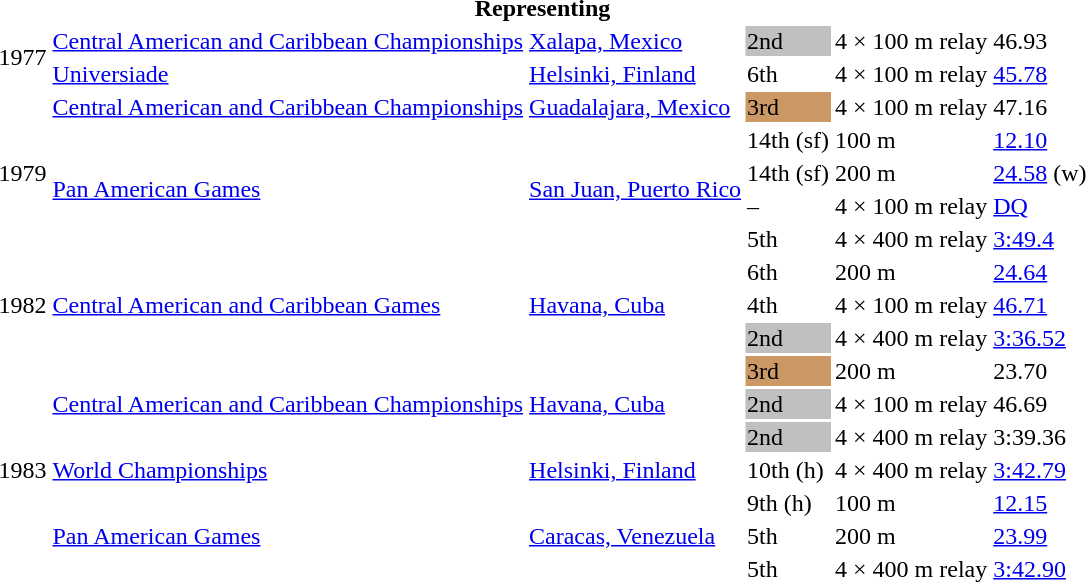<table>
<tr>
<th colspan="6">Representing </th>
</tr>
<tr>
<td rowspan=2>1977</td>
<td><a href='#'>Central American and Caribbean Championships</a></td>
<td><a href='#'>Xalapa, Mexico</a></td>
<td bgcolor=silver>2nd</td>
<td>4 × 100 m relay</td>
<td>46.93</td>
</tr>
<tr>
<td><a href='#'>Universiade</a></td>
<td><a href='#'>Helsinki, Finland</a></td>
<td>6th</td>
<td>4 × 100 m relay</td>
<td><a href='#'>45.78</a></td>
</tr>
<tr>
<td rowspan=5>1979</td>
<td><a href='#'>Central American and Caribbean Championships</a></td>
<td><a href='#'>Guadalajara, Mexico</a></td>
<td bgcolor=cc9966>3rd</td>
<td>4 × 100 m relay</td>
<td>47.16</td>
</tr>
<tr>
<td rowspan=4><a href='#'>Pan American Games</a></td>
<td rowspan=4><a href='#'>San Juan, Puerto Rico</a></td>
<td>14th (sf)</td>
<td>100 m</td>
<td><a href='#'>12.10</a></td>
</tr>
<tr>
<td>14th (sf)</td>
<td>200 m</td>
<td><a href='#'>24.58</a> (w)</td>
</tr>
<tr>
<td>–</td>
<td>4 × 100 m relay</td>
<td><a href='#'>DQ</a></td>
</tr>
<tr>
<td>5th</td>
<td>4 × 400 m relay</td>
<td><a href='#'>3:49.4</a></td>
</tr>
<tr>
<td rowspan=3>1982</td>
<td rowspan=3><a href='#'>Central American and Caribbean Games</a></td>
<td rowspan=3><a href='#'>Havana, Cuba</a></td>
<td>6th</td>
<td>200 m</td>
<td><a href='#'>24.64</a></td>
</tr>
<tr>
<td>4th</td>
<td>4 × 100 m relay</td>
<td><a href='#'>46.71</a></td>
</tr>
<tr>
<td bgcolor=silver>2nd</td>
<td>4 × 400 m relay</td>
<td><a href='#'>3:36.52</a></td>
</tr>
<tr>
<td rowspan=7>1983</td>
<td rowspan=3><a href='#'>Central American and Caribbean Championships</a></td>
<td rowspan=3><a href='#'>Havana, Cuba</a></td>
<td bgcolor=cc9966>3rd</td>
<td>200 m</td>
<td>23.70</td>
</tr>
<tr>
<td bgcolor=silver>2nd</td>
<td>4 × 100 m relay</td>
<td>46.69</td>
</tr>
<tr>
<td bgcolor=silver>2nd</td>
<td>4 × 400 m relay</td>
<td>3:39.36</td>
</tr>
<tr>
<td><a href='#'>World Championships</a></td>
<td><a href='#'>Helsinki, Finland</a></td>
<td>10th (h)</td>
<td>4 × 400 m relay</td>
<td><a href='#'>3:42.79</a></td>
</tr>
<tr>
<td rowspan=3><a href='#'>Pan American Games</a></td>
<td rowspan=3><a href='#'>Caracas, Venezuela</a></td>
<td>9th (h)</td>
<td>100 m</td>
<td><a href='#'>12.15</a></td>
</tr>
<tr>
<td>5th</td>
<td>200 m</td>
<td><a href='#'>23.99</a></td>
</tr>
<tr>
<td>5th</td>
<td>4 × 400 m relay</td>
<td><a href='#'>3:42.90</a></td>
</tr>
</table>
